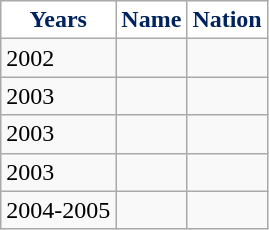<table class="wikitable sortable">
<tr>
<th style="background:white; color:#00235d;" scope="col">Years</th>
<th style="background:white; color:#00235d;" scope="col">Name</th>
<th style="background:white; color:#00235d;" scope="col">Nation</th>
</tr>
<tr>
<td>2002</td>
<td></td>
<td></td>
</tr>
<tr>
<td>2003</td>
<td></td>
<td></td>
</tr>
<tr>
<td>2003</td>
<td></td>
<td></td>
</tr>
<tr>
<td>2003</td>
<td></td>
<td></td>
</tr>
<tr>
<td>2004-2005</td>
<td></td>
<td></td>
</tr>
</table>
